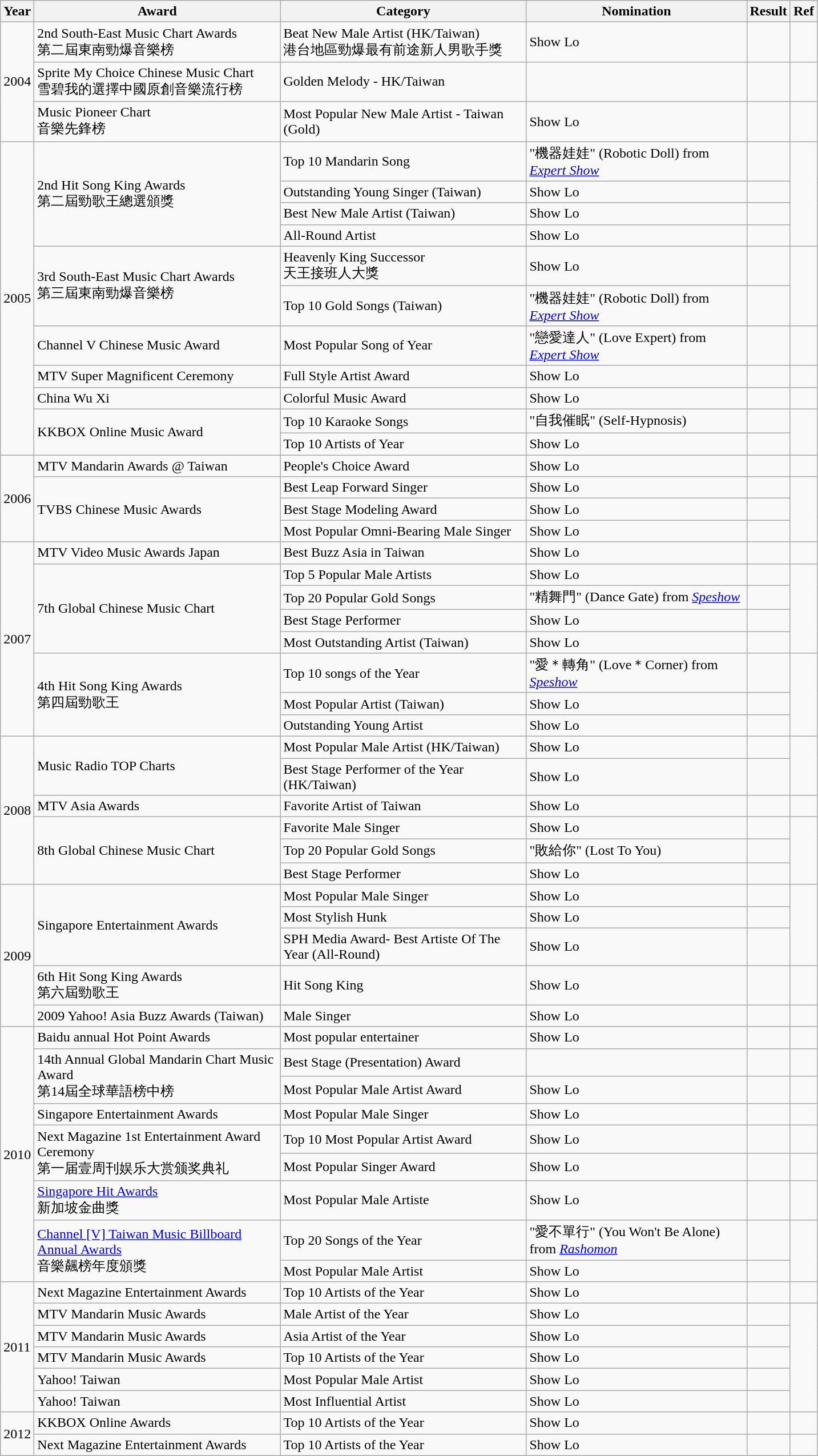<table class="wikitable">
<tr>
<th>Year</th>
<th width="280">Award</th>
<th width="280">Category</th>
<th width="250">Nomination</th>
<th>Result</th>
<th>Ref</th>
</tr>
<tr>
<td rowspan=3>2004</td>
<td>2nd South-East Music Chart Awards<br>第二屆東南勁爆音樂榜</td>
<td>Beat New Male Artist (HK/Taiwan)<br>港台地區勁爆最有前途新人男歌手獎</td>
<td>Show Lo</td>
<td></td>
<td align=center></td>
</tr>
<tr>
<td>Sprite My Choice Chinese Music Chart<br>雪碧我的選擇中國原創音樂流行榜</td>
<td>Golden Melody - HK/Taiwan</td>
<td></td>
<td></td>
<td align=center></td>
</tr>
<tr>
<td>Music Pioneer Chart<br>音樂先鋒榜</td>
<td>Most Popular New Male Artist - Taiwan (Gold)</td>
<td>Show Lo</td>
<td></td>
<td align=center></td>
</tr>
<tr>
<td rowspan=11>2005</td>
<td rowspan=4>2nd Hit Song King Awards<br>第二屆勁歌王總選頒獎</td>
<td>Top 10 Mandarin Song</td>
<td>"機器娃娃" (Robotic Doll) from <em><a href='#'>Expert Show</a></em></td>
<td></td>
<td rowspan=4 align=center></td>
</tr>
<tr>
<td>Outstanding Young Singer (Taiwan)</td>
<td>Show Lo</td>
<td></td>
</tr>
<tr>
<td>Best New Male Artist (Taiwan)</td>
<td>Show Lo</td>
<td></td>
</tr>
<tr>
<td>All-Round Artist</td>
<td>Show Lo</td>
<td></td>
</tr>
<tr>
<td rowspan=2>3rd South-East Music Chart Awards<br>第三屆東南勁爆音樂榜</td>
<td>Heavenly King Successor<br>天王接班人大獎</td>
<td>Show Lo</td>
<td></td>
<td rowspan=2 align=center></td>
</tr>
<tr>
<td>Top 10 Gold Songs (Taiwan)</td>
<td>"機器娃娃" (Robotic Doll) from <em><a href='#'>Expert Show</a></em></td>
<td></td>
</tr>
<tr>
<td>Channel V Chinese Music Award</td>
<td>Most Popular Song of Year</td>
<td>"戀愛達人" (Love Expert) from <em><a href='#'>Expert Show</a></em></td>
<td></td>
<td></td>
</tr>
<tr>
<td>MTV Super Magnificent Ceremony</td>
<td>Full Style Artist Award</td>
<td>Show Lo</td>
<td></td>
<td></td>
</tr>
<tr>
<td>China Wu Xi</td>
<td>Colorful Music Award</td>
<td>Show Lo</td>
<td></td>
<td align=center></td>
</tr>
<tr>
<td rowspan=2>KKBOX Online Music Award</td>
<td>Top 10 Karaoke Songs</td>
<td>"自我催眠" (Self-Hypnosis)</td>
<td></td>
<td rowspan=2 align=center></td>
</tr>
<tr>
<td>Top 10 Artists of Year</td>
<td>Show Lo</td>
<td></td>
</tr>
<tr>
<td rowspan=4>2006</td>
<td>MTV Mandarin Awards @ Taiwan</td>
<td>People's Choice Award</td>
<td>Show Lo</td>
<td></td>
<td align=center></td>
</tr>
<tr>
<td rowspan=3>TVBS Chinese Music Awards</td>
<td>Best Leap Forward Singer</td>
<td>Show Lo</td>
<td></td>
<td rowspan=3 align=center></td>
</tr>
<tr>
<td>Best Stage Modeling Award</td>
<td>Show Lo</td>
<td></td>
</tr>
<tr>
<td>Most Popular Omni-Bearing Male Singer</td>
<td>Show Lo</td>
<td></td>
</tr>
<tr>
<td rowspan=8>2007</td>
<td>MTV Video Music Awards Japan</td>
<td>Best Buzz Asia in Taiwan</td>
<td>Show Lo</td>
<td></td>
<td align=center></td>
</tr>
<tr>
<td rowspan=4>7th Global Chinese Music Chart</td>
<td>Top 5 Popular Male Artists</td>
<td>Show Lo</td>
<td></td>
<td rowspan=4 align=center></td>
</tr>
<tr>
<td>Top 20 Popular Gold Songs</td>
<td>"精舞門" (Dance Gate) from <em><a href='#'>Speshow</a></em></td>
<td></td>
</tr>
<tr>
<td>Best Stage Performer</td>
<td>Show Lo</td>
<td></td>
</tr>
<tr>
<td>Most Outstanding Artist (Taiwan)</td>
<td>Show Lo</td>
<td></td>
</tr>
<tr>
<td rowspan=3>4th Hit Song King Awards<br>第四屆勁歌王</td>
<td>Top 10 songs of the Year</td>
<td>"愛＊轉角" (Love＊Corner) from <em><a href='#'>Speshow</a></em></td>
<td></td>
<td rowspan=3 align=center></td>
</tr>
<tr>
<td>Most Popular Artist (Taiwan)</td>
<td>Show Lo</td>
<td></td>
</tr>
<tr>
<td>Outstanding Young Artist</td>
<td>Show Lo</td>
<td></td>
</tr>
<tr>
<td rowspan=6>2008</td>
<td rowspan=2>Music Radio TOP Charts</td>
<td>Most Popular Male Artist (HK/Taiwan)</td>
<td>Show Lo</td>
<td></td>
<td rowspan=2 align=center></td>
</tr>
<tr>
<td>Best Stage Performer of the Year (HK/Taiwan)</td>
<td>Show Lo</td>
<td></td>
</tr>
<tr>
<td>MTV Asia Awards</td>
<td>Favorite Artist of Taiwan</td>
<td>Show Lo</td>
<td></td>
<td align=center></td>
</tr>
<tr>
<td rowspan=3>8th Global Chinese Music Chart</td>
<td>Favorite Male Singer</td>
<td>Show Lo</td>
<td></td>
<td rowspan=3 align=center></td>
</tr>
<tr>
<td>Top 20 Popular Gold Songs</td>
<td>"敗給你" (Lost To You)</td>
<td></td>
</tr>
<tr>
<td>Best Stage Performer</td>
<td>Show Lo</td>
<td></td>
</tr>
<tr>
<td rowspan=5>2009</td>
<td rowspan=3>Singapore Entertainment Awards</td>
<td>Most Popular Male Singer</td>
<td>Show Lo</td>
<td></td>
<td rowspan=3 align=center></td>
</tr>
<tr>
<td>Most Stylish Hunk</td>
<td>Show Lo</td>
<td></td>
</tr>
<tr>
<td>SPH Media Award- Best Artiste Of The Year (All-Round)</td>
<td>Show Lo</td>
<td></td>
</tr>
<tr>
<td>6th Hit Song King Awards<br>第六屆勁歌王</td>
<td>Hit Song King</td>
<td>Show Lo</td>
<td></td>
<td align=center></td>
</tr>
<tr>
<td>2009 Yahoo! Asia Buzz Awards (Taiwan)</td>
<td>Male Singer</td>
<td>Show Lo</td>
<td></td>
<td align=center></td>
</tr>
<tr>
<td rowspan=9>2010</td>
<td>Baidu annual Hot Point Awards</td>
<td>Most popular entertainer</td>
<td>Show Lo</td>
<td></td>
<td></td>
</tr>
<tr>
<td rowspan="2">14th Annual Global Mandarin Chart Music Award<br>第14屆全球華語榜中榜</td>
<td>Best Stage (Presentation) Award</td>
<td></td>
<td></td>
<td></td>
</tr>
<tr>
<td>Most Popular Male Artist Award</td>
<td>Show Lo</td>
<td></td>
<td></td>
</tr>
<tr>
<td>Singapore Entertainment Awards</td>
<td>Most Popular Male Singer</td>
<td>Show Lo</td>
<td></td>
<td></td>
</tr>
<tr>
<td rowspan="2">Next Magazine 1st Entertainment Award Ceremony<br>第一届壹周刊娱乐大赏颁奖典礼</td>
<td>Top 10 Most Popular Artist Award</td>
<td>Show Lo</td>
<td></td>
<td></td>
</tr>
<tr>
<td>Most Popular Singer Award</td>
<td>Show Lo</td>
<td></td>
<td></td>
</tr>
<tr>
<td><a href='#'>Singapore Hit Awards</a><br>新加坡金曲獎</td>
<td>Most Popular Male Artiste</td>
<td>Show Lo</td>
<td></td>
<td align="center"></td>
</tr>
<tr>
<td rowspan="2"><a href='#'>Channel [V] Taiwan Music Billboard Annual Awards</a><br>音樂飆榜年度頒獎</td>
<td>Top 20 Songs of the Year</td>
<td>"愛不單行" (You Won't Be Alone) from <em><a href='#'>Rashomon</a></em></td>
<td></td>
<td rowspan="2" align="center"></td>
</tr>
<tr>
<td>Most Popular Male Artist</td>
<td>Show Lo</td>
<td></td>
</tr>
<tr>
<td rowspan=6>2011</td>
<td>Next Magazine Entertainment Awards</td>
<td>Top 10 Artists of the Year</td>
<td>Show Lo</td>
<td></td>
<td></td>
</tr>
<tr>
<td>MTV Mandarin Music Awards</td>
<td>Male Artist of the Year</td>
<td>Show Lo</td>
<td></td>
</tr>
<tr>
<td>MTV Mandarin Music Awards</td>
<td>Asia Artist of the Year</td>
<td>Show Lo</td>
<td></td>
</tr>
<tr>
<td>MTV Mandarin Music Awards</td>
<td>Top 10 Artists of the Year</td>
<td>Show Lo</td>
<td></td>
</tr>
<tr>
<td>Yahoo! Taiwan</td>
<td>Most Popular Male Artist</td>
<td>Show Lo</td>
<td></td>
</tr>
<tr>
<td>Yahoo! Taiwan</td>
<td>Most Influential Artist</td>
<td>Show Lo</td>
<td></td>
</tr>
<tr>
<td rowspan=2>2012</td>
<td>KKBOX Online Awards</td>
<td>Top 10 Artists of the Year</td>
<td>Show Lo</td>
<td></td>
<td></td>
</tr>
<tr>
<td>Next Magazine Entertainment Awards</td>
<td>Top 10 Artists of the Year</td>
<td>Show Lo</td>
<td></td>
<td></td>
</tr>
</table>
